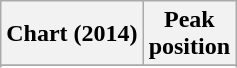<table class="wikitable sortable plainrowheaders">
<tr>
<th scope="col">Chart (2014)</th>
<th scope="col">Peak<br>position</th>
</tr>
<tr>
</tr>
<tr>
</tr>
<tr>
</tr>
</table>
